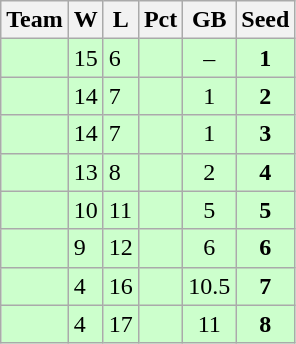<table class=wikitable>
<tr>
<th>Team</th>
<th>W</th>
<th>L</th>
<th>Pct</th>
<th>GB</th>
<th>Seed</th>
</tr>
<tr bgcolor="#ccffcc">
<td></td>
<td>15</td>
<td>6</td>
<td></td>
<td style="text-align:center;">–</td>
<td style="text-align:center;"><strong>1</strong></td>
</tr>
<tr bgcolor="#ccffcc">
<td></td>
<td>14</td>
<td>7</td>
<td></td>
<td style="text-align:center;">1</td>
<td style="text-align:center;"><strong>2</strong></td>
</tr>
<tr bgcolor="#ccffcc">
<td></td>
<td>14</td>
<td>7</td>
<td></td>
<td style="text-align:center;">1</td>
<td style="text-align:center;"><strong>3</strong></td>
</tr>
<tr bgcolor="#ccffcc">
<td></td>
<td>13</td>
<td>8</td>
<td></td>
<td style="text-align:center;">2</td>
<td style="text-align:center;"><strong>4</strong></td>
</tr>
<tr bgcolor="#ccffcc">
<td></td>
<td>10</td>
<td>11</td>
<td></td>
<td style="text-align:center;">5</td>
<td style="text-align:center;"><strong>5</strong></td>
</tr>
<tr bgcolor="#ccffcc">
<td></td>
<td>9</td>
<td>12</td>
<td></td>
<td style="text-align:center;">6</td>
<td style="text-align:center;"><strong>6</strong></td>
</tr>
<tr bgcolor="#ccffcc">
<td></td>
<td>4</td>
<td>16</td>
<td></td>
<td style="text-align:center;">10.5</td>
<td style="text-align:center;"><strong>7</strong></td>
</tr>
<tr bgcolor="#ccffcc">
<td></td>
<td>4</td>
<td>17</td>
<td></td>
<td style="text-align:center;">11</td>
<td style="text-align:center;"><strong>8</strong></td>
</tr>
</table>
